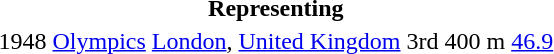<table>
<tr>
<th colspan="6">Representing </th>
</tr>
<tr>
<td>1948</td>
<td><a href='#'>Olympics</a></td>
<td><a href='#'>London</a>, <a href='#'>United Kingdom</a></td>
<td>3rd</td>
<td>400 m</td>
<td><a href='#'>46.9</a></td>
</tr>
</table>
